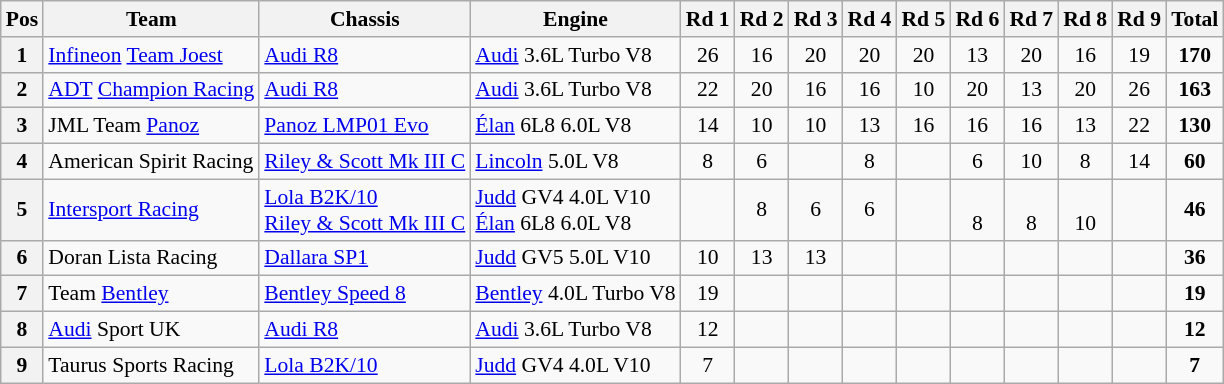<table class="wikitable" style="font-size: 90%;">
<tr>
<th>Pos</th>
<th>Team</th>
<th>Chassis</th>
<th>Engine</th>
<th>Rd 1</th>
<th>Rd 2</th>
<th>Rd 3</th>
<th>Rd 4</th>
<th>Rd 5</th>
<th>Rd 6</th>
<th>Rd 7</th>
<th>Rd 8</th>
<th>Rd 9</th>
<th>Total</th>
</tr>
<tr>
<th>1</th>
<td> <a href='#'>Infineon</a> <a href='#'>Team Joest</a></td>
<td><a href='#'>Audi R8</a></td>
<td><a href='#'>Audi</a> 3.6L Turbo V8</td>
<td align="center">26</td>
<td align="center">16</td>
<td align="center">20</td>
<td align="center">20</td>
<td align="center">20</td>
<td align="center">13</td>
<td align="center">20</td>
<td align="center">16</td>
<td align="center">19</td>
<td align="center"><strong>170</strong></td>
</tr>
<tr>
<th>2</th>
<td> <a href='#'>ADT</a> <a href='#'>Champion Racing</a></td>
<td><a href='#'>Audi R8</a></td>
<td><a href='#'>Audi</a> 3.6L Turbo V8</td>
<td align="center">22</td>
<td align="center">20</td>
<td align="center">16</td>
<td align="center">16</td>
<td align="center">10</td>
<td align="center">20</td>
<td align="center">13</td>
<td align="center">20</td>
<td align="center">26</td>
<td align="center"><strong>163</strong></td>
</tr>
<tr>
<th>3</th>
<td> JML Team <a href='#'>Panoz</a></td>
<td><a href='#'>Panoz LMP01 Evo</a></td>
<td><a href='#'>Élan</a> 6L8 6.0L V8</td>
<td align="center">14</td>
<td align="center">10</td>
<td align="center">10</td>
<td align="center">13</td>
<td align="center">16</td>
<td align="center">16</td>
<td align="center">16</td>
<td align="center">13</td>
<td align="center">22</td>
<td align="center"><strong>130</strong></td>
</tr>
<tr>
<th>4</th>
<td> American Spirit Racing</td>
<td><a href='#'>Riley & Scott Mk III C</a></td>
<td><a href='#'>Lincoln</a> 5.0L V8</td>
<td align="center">8</td>
<td align="center">6</td>
<td></td>
<td align="center">8</td>
<td></td>
<td align="center">6</td>
<td align="center">10</td>
<td align="center">8</td>
<td align="center">14</td>
<td align="center"><strong>60</strong></td>
</tr>
<tr>
<th>5</th>
<td> <a href='#'>Intersport Racing</a></td>
<td><a href='#'>Lola B2K/10</a><br><a href='#'>Riley & Scott Mk III C</a></td>
<td><a href='#'>Judd</a> GV4 4.0L V10<br><a href='#'>Élan</a> 6L8 6.0L V8</td>
<td></td>
<td align="center">8</td>
<td align="center">6</td>
<td align="center">6</td>
<td></td>
<td align="center"><br>8</td>
<td align="center"><br>8</td>
<td align="center"><br>10</td>
<td></td>
<td align="center"><strong>46</strong></td>
</tr>
<tr>
<th>6</th>
<td> Doran Lista Racing</td>
<td><a href='#'>Dallara SP1</a></td>
<td><a href='#'>Judd</a> GV5 5.0L V10</td>
<td align="center">10</td>
<td align="center">13</td>
<td align="center">13</td>
<td></td>
<td></td>
<td></td>
<td></td>
<td></td>
<td></td>
<td align="center"><strong>36</strong></td>
</tr>
<tr>
<th>7</th>
<td> Team <a href='#'>Bentley</a></td>
<td><a href='#'>Bentley Speed 8</a></td>
<td><a href='#'>Bentley</a> 4.0L Turbo V8</td>
<td align="center">19</td>
<td></td>
<td></td>
<td></td>
<td></td>
<td></td>
<td></td>
<td></td>
<td></td>
<td align="center"><strong>19</strong></td>
</tr>
<tr>
<th>8</th>
<td> <a href='#'>Audi</a> Sport UK</td>
<td><a href='#'>Audi R8</a></td>
<td><a href='#'>Audi</a> 3.6L Turbo V8</td>
<td align="center">12</td>
<td></td>
<td></td>
<td></td>
<td></td>
<td></td>
<td></td>
<td></td>
<td></td>
<td align="center"><strong>12</strong></td>
</tr>
<tr>
<th>9</th>
<td> Taurus Sports Racing</td>
<td><a href='#'>Lola B2K/10</a></td>
<td><a href='#'>Judd</a> GV4 4.0L V10</td>
<td align="center">7</td>
<td></td>
<td></td>
<td></td>
<td></td>
<td></td>
<td></td>
<td></td>
<td></td>
<td align="center"><strong>7</strong></td>
</tr>
</table>
